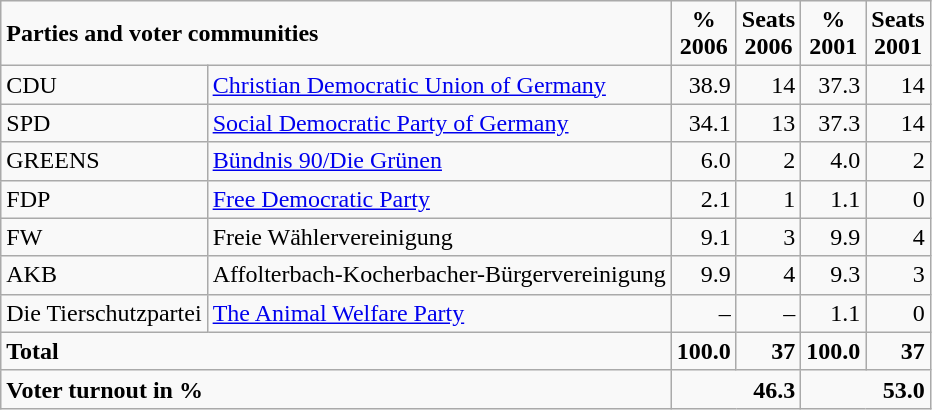<table class="wikitable">
<tr --  class="hintergrundfarbe5">
<td colspan="2"><strong>Parties and voter communities</strong></td>
<td align="center"><strong>%<br>2006</strong></td>
<td align="center"><strong>Seats<br>2006</strong></td>
<td align="center"><strong>%<br>2001</strong></td>
<td align="center"><strong>Seats<br>2001</strong></td>
</tr>
<tr --->
<td>CDU</td>
<td><a href='#'>Christian Democratic Union of Germany</a></td>
<td align="right">38.9</td>
<td align="right">14</td>
<td align="right">37.3</td>
<td align="right">14</td>
</tr>
<tr --->
<td>SPD</td>
<td><a href='#'>Social Democratic Party of Germany</a></td>
<td align="right">34.1</td>
<td align="right">13</td>
<td align="right">37.3</td>
<td align="right">14</td>
</tr>
<tr --->
<td>GREENS</td>
<td><a href='#'>Bündnis 90/Die Grünen</a></td>
<td align="right">6.0</td>
<td align="right">2</td>
<td align="right">4.0</td>
<td align="right">2</td>
</tr>
<tr --->
<td>FDP</td>
<td><a href='#'>Free Democratic Party</a></td>
<td align="right">2.1</td>
<td align="right">1</td>
<td align="right">1.1</td>
<td align="right">0</td>
</tr>
<tr --->
<td>FW</td>
<td>Freie Wählervereinigung</td>
<td align="right">9.1</td>
<td align="right">3</td>
<td align="right">9.9</td>
<td align="right">4</td>
</tr>
<tr --->
<td>AKB</td>
<td>Affolterbach-Kocherbacher-Bürgervereinigung</td>
<td align="right">9.9</td>
<td align="right">4</td>
<td align="right">9.3</td>
<td align="right">3</td>
</tr>
<tr -->
<td>Die Tierschutzpartei</td>
<td><a href='#'>The Animal Welfare Party</a></td>
<td align="right">–</td>
<td align="right">–</td>
<td align="right">1.1</td>
<td align="right">0</td>
</tr>
<tr -- class="hintergrundfarbe5">
<td colspan="2"><strong>Total</strong></td>
<td align="right"><strong>100.0</strong></td>
<td align="right"><strong>37</strong></td>
<td align="right"><strong>100.0</strong></td>
<td align="right"><strong>37</strong></td>
</tr>
<tr -- class="hintergrundfarbe5">
<td colspan="2"><strong>Voter turnout in %</strong></td>
<td colspan="2" align="right"><strong>46.3</strong></td>
<td colspan="2" align="right"><strong>53.0</strong></td>
</tr>
</table>
